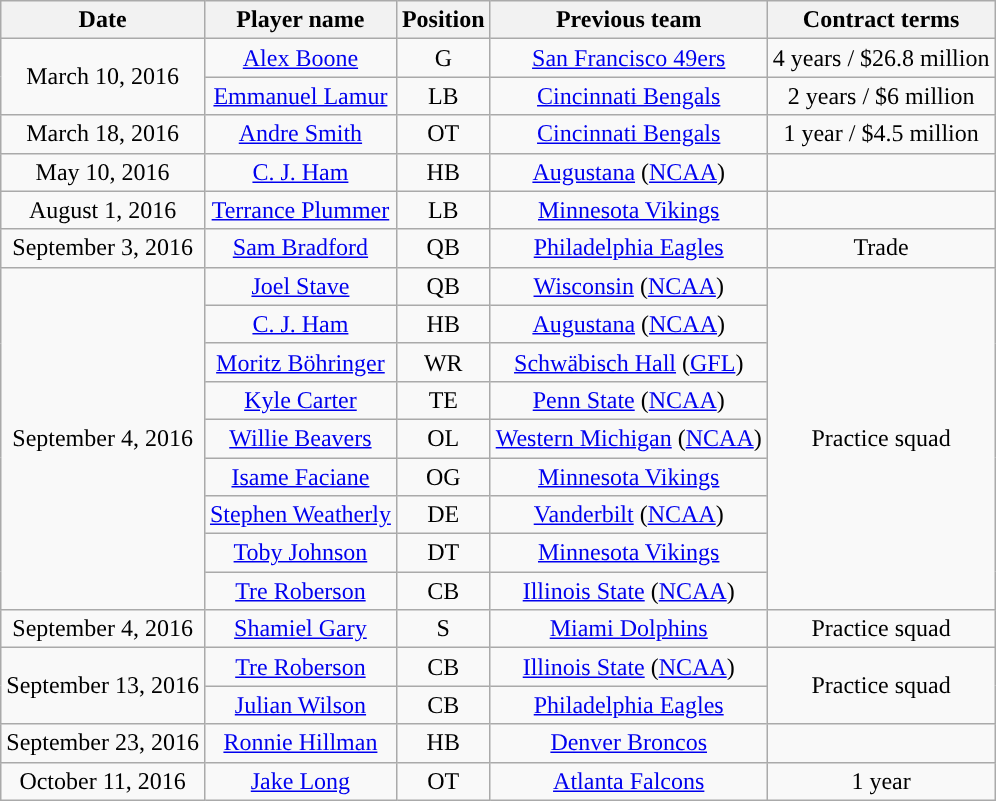<table class="wikitable" style="text-align:center">
<tr>
<th>Date</th>
<th>Player name</th>
<th>Position</th>
<th>Previous team</th>
<th>Contract terms</th>
</tr>
<tr>
<td rowspan="2">March 10, 2016</td>
<td><a href='#'>Alex Boone</a></td>
<td>G</td>
<td><a href='#'>San Francisco 49ers</a></td>
<td>4 years / $26.8 million</td>
</tr>
<tr>
<td><a href='#'>Emmanuel Lamur</a></td>
<td>LB</td>
<td><a href='#'>Cincinnati Bengals</a></td>
<td>2 years / $6 million</td>
</tr>
<tr>
<td>March 18, 2016</td>
<td><a href='#'>Andre Smith</a></td>
<td>OT</td>
<td><a href='#'>Cincinnati Bengals</a></td>
<td>1 year / $4.5 million</td>
</tr>
<tr>
<td>May 10, 2016</td>
<td><a href='#'>C. J. Ham</a></td>
<td>HB</td>
<td><a href='#'>Augustana</a> (<a href='#'>NCAA</a>)</td>
<td></td>
</tr>
<tr>
<td>August 1, 2016</td>
<td><a href='#'>Terrance Plummer</a></td>
<td>LB</td>
<td><a href='#'>Minnesota Vikings</a></td>
<td></td>
</tr>
<tr>
<td>September 3, 2016</td>
<td><a href='#'>Sam Bradford</a></td>
<td>QB</td>
<td><a href='#'>Philadelphia Eagles</a></td>
<td>Trade</td>
</tr>
<tr>
<td rowspan="9">September 4, 2016</td>
<td><a href='#'>Joel Stave</a></td>
<td>QB</td>
<td><a href='#'>Wisconsin</a> (<a href='#'>NCAA</a>)</td>
<td rowspan="9">Practice squad</td>
</tr>
<tr>
<td><a href='#'>C. J. Ham</a></td>
<td>HB</td>
<td><a href='#'>Augustana</a> (<a href='#'>NCAA</a>)</td>
</tr>
<tr>
<td><a href='#'>Moritz Böhringer</a></td>
<td>WR</td>
<td><a href='#'>Schwäbisch Hall</a> (<a href='#'>GFL</a>)</td>
</tr>
<tr>
<td><a href='#'>Kyle Carter</a></td>
<td>TE</td>
<td><a href='#'>Penn State</a> (<a href='#'>NCAA</a>)</td>
</tr>
<tr>
<td><a href='#'>Willie Beavers</a></td>
<td>OL</td>
<td><a href='#'>Western Michigan</a> (<a href='#'>NCAA</a>)</td>
</tr>
<tr>
<td><a href='#'>Isame Faciane</a></td>
<td>OG</td>
<td><a href='#'>Minnesota Vikings</a></td>
</tr>
<tr>
<td><a href='#'>Stephen Weatherly</a></td>
<td>DE</td>
<td><a href='#'>Vanderbilt</a> (<a href='#'>NCAA</a>)</td>
</tr>
<tr>
<td><a href='#'>Toby Johnson</a></td>
<td>DT</td>
<td><a href='#'>Minnesota Vikings</a></td>
</tr>
<tr>
<td><a href='#'>Tre Roberson</a></td>
<td>CB</td>
<td><a href='#'>Illinois State</a> (<a href='#'>NCAA</a>)</td>
</tr>
<tr>
<td>September 4, 2016</td>
<td><a href='#'>Shamiel Gary</a></td>
<td>S</td>
<td><a href='#'>Miami Dolphins</a></td>
<td>Practice squad</td>
</tr>
<tr>
<td rowspan="2">September 13, 2016</td>
<td><a href='#'>Tre Roberson</a></td>
<td>CB</td>
<td><a href='#'>Illinois State</a> (<a href='#'>NCAA</a>)</td>
<td rowspan="2">Practice squad</td>
</tr>
<tr>
<td><a href='#'>Julian Wilson</a></td>
<td>CB</td>
<td><a href='#'>Philadelphia Eagles</a></td>
</tr>
<tr>
<td>September 23, 2016</td>
<td><a href='#'>Ronnie Hillman</a></td>
<td>HB</td>
<td><a href='#'>Denver Broncos</a></td>
<td></td>
</tr>
<tr>
<td>October 11, 2016</td>
<td><a href='#'>Jake Long</a></td>
<td>OT</td>
<td><a href='#'>Atlanta Falcons</a></td>
<td>1 year</td>
</tr>
</table>
